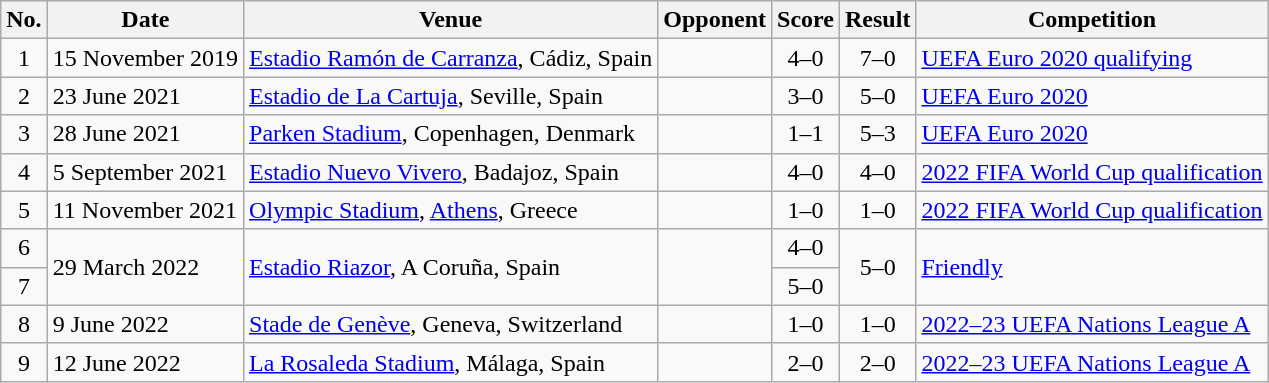<table class="wikitable sortable">
<tr>
<th scope="col">No.</th>
<th scope="col">Date</th>
<th scope="col">Venue</th>
<th scope="col">Opponent</th>
<th scope="col">Score</th>
<th scope="col">Result</th>
<th scope="col">Competition</th>
</tr>
<tr>
<td align="center">1</td>
<td>15 November 2019</td>
<td><a href='#'>Estadio Ramón de Carranza</a>, Cádiz, Spain</td>
<td></td>
<td align="center">4–0</td>
<td align="center">7–0</td>
<td><a href='#'>UEFA Euro 2020 qualifying</a></td>
</tr>
<tr>
<td align="center">2</td>
<td>23 June 2021</td>
<td><a href='#'>Estadio de La Cartuja</a>, Seville, Spain</td>
<td></td>
<td align="center">3–0</td>
<td align="center">5–0</td>
<td><a href='#'>UEFA Euro 2020</a></td>
</tr>
<tr>
<td align="center">3</td>
<td>28 June 2021</td>
<td><a href='#'>Parken Stadium</a>, Copenhagen, Denmark</td>
<td></td>
<td align="center">1–1</td>
<td align="center">5–3 </td>
<td><a href='#'>UEFA Euro 2020</a></td>
</tr>
<tr>
<td align="center">4</td>
<td>5 September 2021</td>
<td><a href='#'>Estadio Nuevo Vivero</a>, Badajoz, Spain</td>
<td></td>
<td align="center">4–0</td>
<td align="center">4–0</td>
<td><a href='#'>2022 FIFA World Cup qualification</a></td>
</tr>
<tr>
<td align="center">5</td>
<td>11 November 2021</td>
<td><a href='#'>Olympic Stadium</a>, <a href='#'>Athens</a>, Greece</td>
<td></td>
<td align="center">1–0</td>
<td align="center">1–0</td>
<td><a href='#'>2022 FIFA World Cup qualification</a></td>
</tr>
<tr>
<td align="center">6</td>
<td rowspan="2">29  March 2022</td>
<td rowspan="2"><a href='#'>Estadio Riazor</a>, A Coruña, Spain</td>
<td rowspan="2"></td>
<td align="center">4–0</td>
<td align="center" rowspan="2">5–0</td>
<td rowspan="2"><a href='#'>Friendly</a></td>
</tr>
<tr>
<td align="center">7</td>
<td align="center">5–0</td>
</tr>
<tr>
<td align="center">8</td>
<td>9 June 2022</td>
<td><a href='#'>Stade de Genève</a>, Geneva, Switzerland</td>
<td></td>
<td align="center">1–0</td>
<td align="center">1–0</td>
<td><a href='#'>2022–23 UEFA Nations League A</a></td>
</tr>
<tr>
<td align="center">9</td>
<td>12 June 2022</td>
<td><a href='#'>La Rosaleda Stadium</a>, Málaga, Spain</td>
<td></td>
<td align="center">2–0</td>
<td align="center">2–0</td>
<td><a href='#'>2022–23 UEFA Nations League A</a></td>
</tr>
</table>
